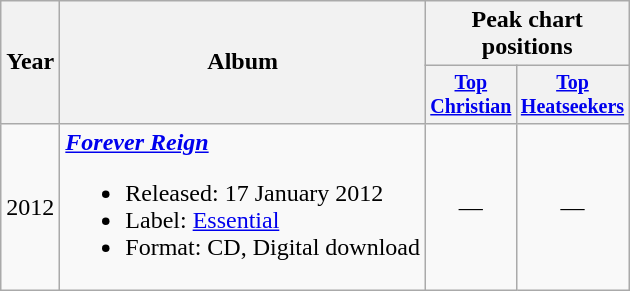<table class="wikitable" style="text-align:center;">
<tr>
<th rowspan="2">Year</th>
<th rowspan="2">Album</th>
<th colspan="3">Peak chart positions</th>
</tr>
<tr style="font-size:smaller;">
<th width="40"><a href='#'>Top<br>Christian</a></th>
<th width="40"><a href='#'>Top<br>Heatseekers</a></th>
</tr>
<tr>
<td>2012</td>
<td align="left"><strong><em><a href='#'>Forever Reign</a></em></strong><br><ul><li>Released: 17 January 2012</li><li>Label: <a href='#'>Essential</a></li><li>Format: CD, Digital download</li></ul></td>
<td>—</td>
<td>—</td>
</tr>
</table>
